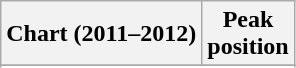<table class="wikitable sortable">
<tr>
<th align="left">Chart (2011–2012)</th>
<th align="center">Peak<br>position</th>
</tr>
<tr>
</tr>
<tr>
</tr>
<tr>
</tr>
<tr>
</tr>
</table>
